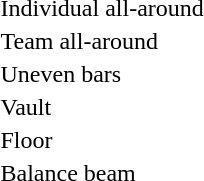<table>
<tr>
<td>Individual all-around</td>
<td></td>
<td></td>
<td></td>
</tr>
<tr>
<td>Team all-around</td>
<td></td>
<td></td>
<td></td>
</tr>
<tr>
<td>Uneven bars</td>
<td></td>
<td></td>
<td></td>
</tr>
<tr>
<td>Vault</td>
<td></td>
<td></td>
<td></td>
</tr>
<tr>
<td>Floor</td>
<td></td>
<td></td>
<td></td>
</tr>
<tr>
<td>Balance beam</td>
<td></td>
<td></td>
<td></td>
</tr>
</table>
